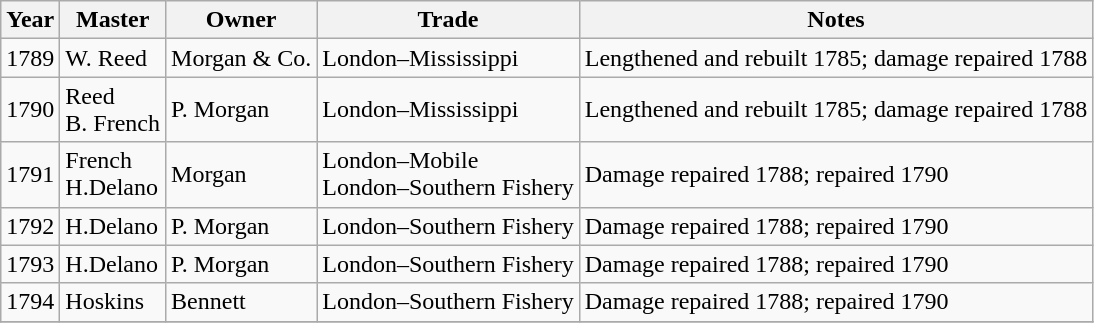<table class="sortable wikitable">
<tr>
<th>Year</th>
<th>Master</th>
<th>Owner</th>
<th>Trade</th>
<th>Notes</th>
</tr>
<tr>
<td>1789</td>
<td>W. Reed</td>
<td>Morgan & Co.</td>
<td>London–Mississippi</td>
<td>Lengthened and rebuilt 1785; damage repaired 1788</td>
</tr>
<tr>
<td>1790</td>
<td>Reed<br>B. French</td>
<td>P. Morgan</td>
<td>London–Mississippi</td>
<td>Lengthened and rebuilt 1785; damage repaired 1788</td>
</tr>
<tr>
<td>1791</td>
<td>French<br>H.Delano</td>
<td>Morgan</td>
<td>London–Mobile<br>London–Southern Fishery</td>
<td>Damage repaired 1788; repaired 1790</td>
</tr>
<tr>
<td>1792</td>
<td>H.Delano</td>
<td>P. Morgan</td>
<td>London–Southern Fishery</td>
<td>Damage repaired 1788; repaired 1790</td>
</tr>
<tr>
<td>1793</td>
<td>H.Delano</td>
<td>P. Morgan</td>
<td>London–Southern Fishery</td>
<td>Damage repaired 1788; repaired 1790</td>
</tr>
<tr>
<td>1794</td>
<td>Hoskins</td>
<td>Bennett</td>
<td>London–Southern Fishery</td>
<td>Damage repaired 1788; repaired 1790</td>
</tr>
<tr>
</tr>
</table>
